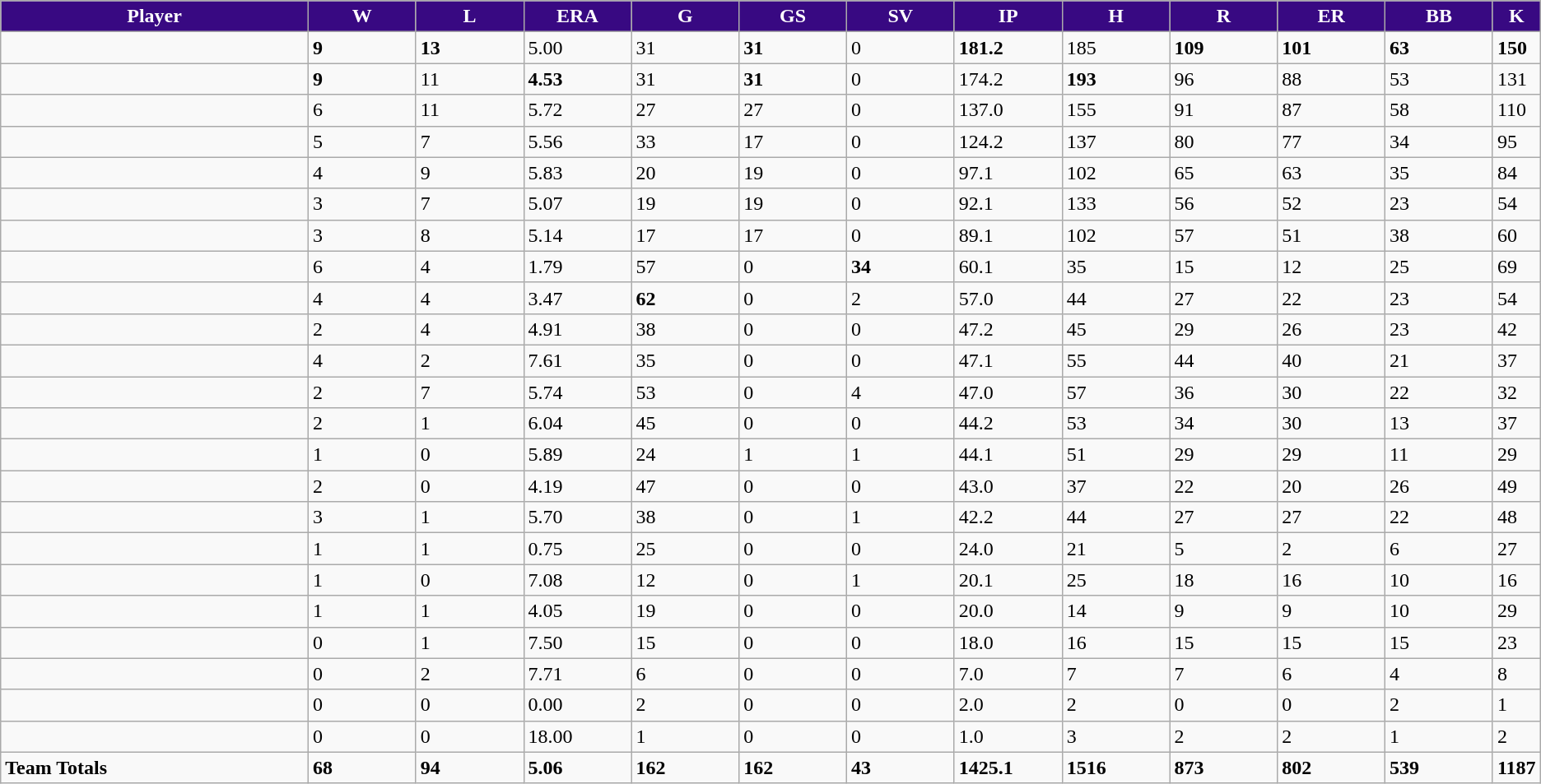<table class="wikitable sortable">
<tr>
<th style="background:#380982; color:#FFF; width:20%;">Player</th>
<th style="background:#380982; color:#FFF; width:7%;">W</th>
<th style="background:#380982; color:#FFF; width:7%;">L</th>
<th style="background:#380982; color:#FFF; width:7%;">ERA</th>
<th style="background:#380982; color:#FFF; width:7%;">G</th>
<th style="background:#380982; color:#FFF; width:7%;">GS</th>
<th style="background:#380982; color:#FFF; width:7%;">SV</th>
<th style="background:#380982; color:#FFF; width:7%;">IP</th>
<th style="background:#380982; color:#FFF; width:7%;">H</th>
<th style="background:#380982; color:#FFF; width:7%;">R</th>
<th style="background:#380982; color:#FFF; width:7%;">ER</th>
<th style="background:#380982; color:#FFF; width:7%;">BB</th>
<th style="background:#380982; color:#FFF; width:7%;">K</th>
</tr>
<tr>
<td></td>
<td><strong>9</strong></td>
<td><strong>13</strong></td>
<td>5.00</td>
<td>31</td>
<td><strong>31</strong></td>
<td>0</td>
<td><strong>181.2</strong></td>
<td>185</td>
<td><strong>109</strong></td>
<td><strong>101</strong></td>
<td><strong>63</strong></td>
<td><strong>150</strong></td>
</tr>
<tr>
<td></td>
<td><strong>9</strong></td>
<td>11</td>
<td><strong>4.53</strong></td>
<td>31</td>
<td><strong>31</strong></td>
<td>0</td>
<td>174.2</td>
<td><strong>193</strong></td>
<td>96</td>
<td>88</td>
<td>53</td>
<td>131</td>
</tr>
<tr>
<td></td>
<td>6</td>
<td>11</td>
<td>5.72</td>
<td>27</td>
<td>27</td>
<td>0</td>
<td>137.0</td>
<td>155</td>
<td>91</td>
<td>87</td>
<td>58</td>
<td>110</td>
</tr>
<tr>
<td></td>
<td>5</td>
<td>7</td>
<td>5.56</td>
<td>33</td>
<td>17</td>
<td>0</td>
<td>124.2</td>
<td>137</td>
<td>80</td>
<td>77</td>
<td>34</td>
<td>95</td>
</tr>
<tr>
<td></td>
<td>4</td>
<td>9</td>
<td>5.83</td>
<td>20</td>
<td>19</td>
<td>0</td>
<td>97.1</td>
<td>102</td>
<td>65</td>
<td>63</td>
<td>35</td>
<td>84</td>
</tr>
<tr>
<td></td>
<td>3</td>
<td>7</td>
<td>5.07</td>
<td>19</td>
<td>19</td>
<td>0</td>
<td>92.1</td>
<td>133</td>
<td>56</td>
<td>52</td>
<td>23</td>
<td>54</td>
</tr>
<tr>
<td></td>
<td>3</td>
<td>8</td>
<td>5.14</td>
<td>17</td>
<td>17</td>
<td>0</td>
<td>89.1</td>
<td>102</td>
<td>57</td>
<td>51</td>
<td>38</td>
<td>60</td>
</tr>
<tr>
<td></td>
<td>6</td>
<td>4</td>
<td>1.79</td>
<td>57</td>
<td>0</td>
<td><strong>34</strong></td>
<td>60.1</td>
<td>35</td>
<td>15</td>
<td>12</td>
<td>25</td>
<td>69</td>
</tr>
<tr>
<td></td>
<td>4</td>
<td>4</td>
<td>3.47</td>
<td><strong>62</strong></td>
<td>0</td>
<td>2</td>
<td>57.0</td>
<td>44</td>
<td>27</td>
<td>22</td>
<td>23</td>
<td>54</td>
</tr>
<tr>
<td></td>
<td>2</td>
<td>4</td>
<td>4.91</td>
<td>38</td>
<td>0</td>
<td>0</td>
<td>47.2</td>
<td>45</td>
<td>29</td>
<td>26</td>
<td>23</td>
<td>42</td>
</tr>
<tr>
<td></td>
<td>4</td>
<td>2</td>
<td>7.61</td>
<td>35</td>
<td>0</td>
<td>0</td>
<td>47.1</td>
<td>55</td>
<td>44</td>
<td>40</td>
<td>21</td>
<td>37</td>
</tr>
<tr>
<td></td>
<td>2</td>
<td>7</td>
<td>5.74</td>
<td>53</td>
<td>0</td>
<td>4</td>
<td>47.0</td>
<td>57</td>
<td>36</td>
<td>30</td>
<td>22</td>
<td>32</td>
</tr>
<tr>
<td></td>
<td>2</td>
<td>1</td>
<td>6.04</td>
<td>45</td>
<td>0</td>
<td>0</td>
<td>44.2</td>
<td>53</td>
<td>34</td>
<td>30</td>
<td>13</td>
<td>37</td>
</tr>
<tr>
<td></td>
<td>1</td>
<td>0</td>
<td>5.89</td>
<td>24</td>
<td>1</td>
<td>1</td>
<td>44.1</td>
<td>51</td>
<td>29</td>
<td>29</td>
<td>11</td>
<td>29</td>
</tr>
<tr>
<td></td>
<td>2</td>
<td>0</td>
<td>4.19</td>
<td>47</td>
<td>0</td>
<td>0</td>
<td>43.0</td>
<td>37</td>
<td>22</td>
<td>20</td>
<td>26</td>
<td>49</td>
</tr>
<tr>
<td></td>
<td>3</td>
<td>1</td>
<td>5.70</td>
<td>38</td>
<td>0</td>
<td>1</td>
<td>42.2</td>
<td>44</td>
<td>27</td>
<td>27</td>
<td>22</td>
<td>48</td>
</tr>
<tr>
<td></td>
<td>1</td>
<td>1</td>
<td>0.75</td>
<td>25</td>
<td>0</td>
<td>0</td>
<td>24.0</td>
<td>21</td>
<td>5</td>
<td>2</td>
<td>6</td>
<td>27</td>
</tr>
<tr>
<td></td>
<td>1</td>
<td>0</td>
<td>7.08</td>
<td>12</td>
<td>0</td>
<td>1</td>
<td>20.1</td>
<td>25</td>
<td>18</td>
<td>16</td>
<td>10</td>
<td>16</td>
</tr>
<tr>
<td></td>
<td>1</td>
<td>1</td>
<td>4.05</td>
<td>19</td>
<td>0</td>
<td>0</td>
<td>20.0</td>
<td>14</td>
<td>9</td>
<td>9</td>
<td>10</td>
<td>29</td>
</tr>
<tr>
<td></td>
<td>0</td>
<td>1</td>
<td>7.50</td>
<td>15</td>
<td>0</td>
<td>0</td>
<td>18.0</td>
<td>16</td>
<td>15</td>
<td>15</td>
<td>15</td>
<td>23</td>
</tr>
<tr>
<td></td>
<td>0</td>
<td>2</td>
<td>7.71</td>
<td>6</td>
<td>0</td>
<td>0</td>
<td>7.0</td>
<td>7</td>
<td>7</td>
<td>6</td>
<td>4</td>
<td>8</td>
</tr>
<tr>
<td></td>
<td>0</td>
<td>0</td>
<td>0.00</td>
<td>2</td>
<td>0</td>
<td>0</td>
<td>2.0</td>
<td>2</td>
<td>0</td>
<td>0</td>
<td>2</td>
<td>1</td>
</tr>
<tr>
<td></td>
<td>0</td>
<td>0</td>
<td>18.00</td>
<td>1</td>
<td>0</td>
<td>0</td>
<td>1.0</td>
<td>3</td>
<td>2</td>
<td>2</td>
<td>1</td>
<td>2</td>
</tr>
<tr>
<td><strong>Team Totals</strong></td>
<td><strong>68</strong></td>
<td><strong>94</strong></td>
<td><strong>5.06</strong></td>
<td><strong>162</strong></td>
<td><strong>162</strong></td>
<td><strong>43</strong></td>
<td><strong>1425.1</strong></td>
<td><strong>1516</strong></td>
<td><strong>873</strong></td>
<td><strong>802</strong></td>
<td><strong>539</strong></td>
<td><strong>1187</strong></td>
</tr>
</table>
